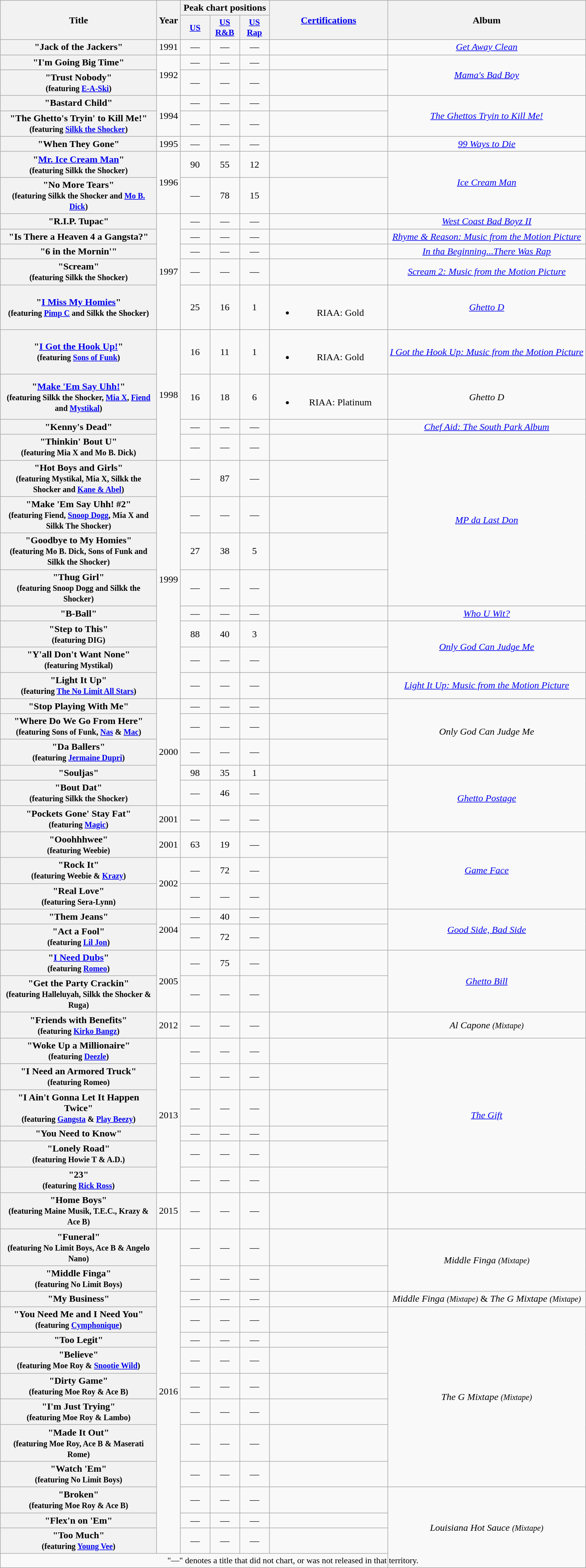<table class="wikitable plainrowheaders" style="text-align:center;">
<tr>
<th scope="col" rowspan="2" style="width:16em;">Title</th>
<th scope="col" rowspan="2">Year</th>
<th scope="col" colspan="3">Peak chart positions</th>
<th scope="col" rowspan="2" style="width:12em;"><a href='#'>Certifications</a></th>
<th scope="col" rowspan="2">Album</th>
</tr>
<tr>
<th style="width:3em; font-size:90%"><a href='#'>US</a></th>
<th style="width:3em; font-size:90%"><a href='#'>US<br>R&B</a></th>
<th style="width:3em; font-size:90%"><a href='#'>US<br>Rap</a></th>
</tr>
<tr>
<th scope="row">"Jack of the Jackers"</th>
<td>1991</td>
<td>—</td>
<td>—</td>
<td>—</td>
<td></td>
<td><em><a href='#'>Get Away Clean</a></em></td>
</tr>
<tr>
<th scope="row">"I'm Going Big Time"</th>
<td rowspan="2">1992</td>
<td>—</td>
<td>—</td>
<td>—</td>
<td></td>
<td rowspan="2"><em><a href='#'>Mama's Bad Boy</a></em></td>
</tr>
<tr>
<th scope="row">"Trust Nobody"<br><small>(featuring <a href='#'>E-A-Ski</a>)</small></th>
<td>—</td>
<td>—</td>
<td>—</td>
<td></td>
</tr>
<tr>
<th scope="row">"Bastard Child"</th>
<td rowspan="2">1994</td>
<td>—</td>
<td>—</td>
<td>—</td>
<td></td>
<td rowspan="2"><em><a href='#'>The Ghettos Tryin to Kill Me!</a></em></td>
</tr>
<tr>
<th scope="row">"The Ghetto's Tryin' to Kill Me!"<br><small>(featuring <a href='#'>Silkk the Shocker</a>)</small></th>
<td>—</td>
<td>—</td>
<td>—</td>
<td></td>
</tr>
<tr>
<th scope="row">"When They Gone"</th>
<td>1995</td>
<td>—</td>
<td>—</td>
<td>—</td>
<td></td>
<td><em><a href='#'>99 Ways to Die</a></em></td>
</tr>
<tr>
<th scope="row">"<a href='#'>Mr. Ice Cream Man</a>"<br><small>(featuring Silkk the Shocker)</small></th>
<td rowspan="2">1996</td>
<td>90</td>
<td>55</td>
<td>12</td>
<td></td>
<td rowspan="2"><em><a href='#'>Ice Cream Man</a></em></td>
</tr>
<tr>
<th scope="row">"No More Tears"<br><small>(featuring Silkk the Shocker and <a href='#'>Mo B. Dick</a>)</small></th>
<td>—</td>
<td>78</td>
<td>15</td>
<td></td>
</tr>
<tr>
<th scope="row">"R.I.P. Tupac"</th>
<td rowspan="5">1997</td>
<td>—</td>
<td>—</td>
<td>—</td>
<td></td>
<td><em><a href='#'>West Coast Bad Boyz II</a></em></td>
</tr>
<tr>
<th scope="row">"Is There a Heaven 4 a Gangsta?"</th>
<td>—</td>
<td>—</td>
<td>—</td>
<td></td>
<td><em><a href='#'>Rhyme & Reason: Music from the Motion Picture</a></em></td>
</tr>
<tr>
<th scope="row">"6 in the Mornin'"</th>
<td>—</td>
<td>—</td>
<td>—</td>
<td></td>
<td><em><a href='#'>In tha Beginning...There Was Rap</a></em></td>
</tr>
<tr>
<th scope="row">"Scream"<br><small>(featuring Silkk the Shocker)</small></th>
<td>—</td>
<td>—</td>
<td>—</td>
<td></td>
<td><em><a href='#'>Scream 2: Music from the Motion Picture</a></em></td>
</tr>
<tr>
<th scope="row">"<a href='#'>I Miss My Homies</a>"<br><small>(featuring <a href='#'>Pimp C</a> and Silkk the Shocker)</small></th>
<td>25</td>
<td>16</td>
<td>1</td>
<td><br><ul><li>RIAA: Gold</li></ul></td>
<td><em><a href='#'>Ghetto D</a></em></td>
</tr>
<tr>
<th scope="row">"<a href='#'>I Got the Hook Up!</a>"<br><small>(featuring <a href='#'>Sons of Funk</a>)</small></th>
<td rowspan="4">1998</td>
<td>16</td>
<td>11</td>
<td>1</td>
<td><br><ul><li>RIAA: Gold</li></ul></td>
<td><em><a href='#'>I Got the Hook Up: Music from the Motion Picture</a></em></td>
</tr>
<tr>
<th scope="row">"<a href='#'>Make 'Em Say Uhh!</a>"<br><small>(featuring Silkk the Shocker, <a href='#'>Mia X</a>, <a href='#'>Fiend</a> and <a href='#'>Mystikal</a>)</small></th>
<td>16</td>
<td>18</td>
<td>6</td>
<td><br><ul><li>RIAA: Platinum</li></ul></td>
<td><em>Ghetto D</em></td>
</tr>
<tr>
<th scope="row">"Kenny's Dead"</th>
<td>—</td>
<td>—</td>
<td>—</td>
<td></td>
<td><em><a href='#'>Chef Aid: The South Park Album</a></em></td>
</tr>
<tr>
<th scope="row">"Thinkin' Bout U"<br><small>(featuring Mia X and Mo B. Dick)</small></th>
<td>—</td>
<td>—</td>
<td>—</td>
<td></td>
<td rowspan="5"><em><a href='#'>MP da Last Don</a></em></td>
</tr>
<tr>
<th scope="row">"Hot Boys and Girls" <br><small>(featuring Mystikal, Mia X, Silkk the Shocker and <a href='#'>Kane & Abel</a>)</small></th>
<td rowspan="8">1999</td>
<td>—</td>
<td>87</td>
<td>—</td>
<td></td>
</tr>
<tr>
<th scope="row">"Make 'Em Say Uhh! #2"<br><small>(featuring Fiend, <a href='#'>Snoop Dogg</a>, Mia X and Silkk The Shocker)</small></th>
<td>—</td>
<td>—</td>
<td>—</td>
<td></td>
</tr>
<tr>
<th scope="row">"Goodbye to My Homies"<br><small>(featuring Mo B. Dick, Sons of Funk and Silkk the Shocker)</small></th>
<td>27</td>
<td>38</td>
<td>5</td>
<td></td>
</tr>
<tr>
<th scope="row">"Thug Girl"<br><small>(featuring Snoop Dogg and Silkk the Shocker)</small></th>
<td>—</td>
<td>—</td>
<td>—</td>
<td></td>
</tr>
<tr>
<th scope="row">"B-Ball"</th>
<td>—</td>
<td>—</td>
<td>—</td>
<td></td>
<td><em><a href='#'>Who U Wit?</a></em></td>
</tr>
<tr>
<th scope="row">"Step to This"<br><small>(featuring DIG)</small></th>
<td>88</td>
<td>40</td>
<td>3</td>
<td></td>
<td rowspan="2"><em><a href='#'>Only God Can Judge Me</a></em></td>
</tr>
<tr>
<th scope="row">"Y'all Don't Want None"<br><small>(featuring Mystikal)</small></th>
<td>—</td>
<td>—</td>
<td>—</td>
<td></td>
</tr>
<tr>
<th scope="row">"Light It Up"<br><small>(featuring <a href='#'>The No Limit All Stars</a>)</small></th>
<td>—</td>
<td>—</td>
<td>—</td>
<td></td>
<td><em><a href='#'>Light It Up: Music from the Motion Picture</a></em></td>
</tr>
<tr>
<th scope="row">"Stop Playing With Me"</th>
<td rowspan="5">2000</td>
<td>—</td>
<td>—</td>
<td>—</td>
<td></td>
<td rowspan="3"><em>Only God Can Judge Me</em></td>
</tr>
<tr>
<th scope="row">"Where Do We Go From Here"<br><small>(featuring Sons of Funk, <a href='#'>Nas</a> & <a href='#'>Mac</a>)</small></th>
<td>—</td>
<td>—</td>
<td>—</td>
<td></td>
</tr>
<tr>
<th scope="row">"Da Ballers"<br><small>(featuring <a href='#'>Jermaine Dupri</a>)</small></th>
<td>—</td>
<td>—</td>
<td>—</td>
<td></td>
</tr>
<tr>
<th scope="row">"Souljas"</th>
<td>98</td>
<td>35</td>
<td>1</td>
<td></td>
<td rowspan="3"><em><a href='#'>Ghetto Postage</a></em></td>
</tr>
<tr>
<th scope="row">"Bout Dat"<br><small>(featuring Silkk the Shocker)</small></th>
<td>—</td>
<td>46</td>
<td>—</td>
<td></td>
</tr>
<tr>
<th scope="row">"Pockets Gone' Stay Fat"<br><small>(featuring <a href='#'>Magic</a>)</small></th>
<td>2001</td>
<td>—</td>
<td>—</td>
<td>—</td>
<td></td>
</tr>
<tr>
<th scope="row">"Ooohhhwee"<br><small>(featuring Weebie)</small></th>
<td>2001</td>
<td>63</td>
<td>19</td>
<td>—</td>
<td></td>
<td rowspan="3"><em><a href='#'>Game Face</a></em></td>
</tr>
<tr>
<th scope="row">"Rock It"<br><small>(featuring Weebie & <a href='#'>Krazy</a>)</small></th>
<td rowspan="2">2002</td>
<td>—</td>
<td>72</td>
<td>—</td>
<td></td>
</tr>
<tr>
<th scope="row">"Real Love"<br><small>(featuring Sera-Lynn)</small></th>
<td>—</td>
<td>—</td>
<td>—</td>
<td></td>
</tr>
<tr>
<th scope="row">"Them Jeans"</th>
<td rowspan="2">2004</td>
<td>—</td>
<td>40</td>
<td>—</td>
<td></td>
<td rowspan="2"><em><a href='#'>Good Side, Bad Side</a></em></td>
</tr>
<tr>
<th scope="row">"Act a Fool"<br><small>(featuring <a href='#'>Lil Jon</a>)</small></th>
<td>—</td>
<td>72</td>
<td>—</td>
<td></td>
</tr>
<tr>
<th scope="row">"<a href='#'>I Need Dubs</a>"<br><small>(featuring <a href='#'>Romeo</a>)</small></th>
<td rowspan="2">2005</td>
<td>—</td>
<td>75</td>
<td>—</td>
<td></td>
<td rowspan="2"><em><a href='#'>Ghetto Bill</a></em></td>
</tr>
<tr>
<th scope="row">"Get the Party Crackin"<br><small>(featuring Halleluyah, Silkk the Shocker & Ruga)</small></th>
<td>—</td>
<td>—</td>
<td>—</td>
<td></td>
</tr>
<tr>
<th scope="row">"Friends with Benefits" <br><small>(featuring <a href='#'>Kirko Bangz</a>)</small></th>
<td>2012</td>
<td>—</td>
<td>—</td>
<td>—</td>
<td></td>
<td><em>Al Capone <small>(Mixtape)</small></em></td>
</tr>
<tr>
<th scope="row">"Woke Up a Millionaire"<br><small>(featuring <a href='#'>Deezle</a>)</small></th>
<td rowspan="6">2013</td>
<td>—</td>
<td>—</td>
<td>—</td>
<td></td>
<td rowspan="6"><em><a href='#'>The Gift</a></em></td>
</tr>
<tr>
<th scope="row">"I Need an Armored Truck"<br><small>(featuring Romeo)</small></th>
<td>—</td>
<td>—</td>
<td>—</td>
<td></td>
</tr>
<tr>
<th scope="row">"I Ain't Gonna Let It Happen Twice"<br><small>(featuring <a href='#'>Gangsta</a> & <a href='#'>Play Beezy</a>)</small></th>
<td>—</td>
<td>—</td>
<td>—</td>
<td></td>
</tr>
<tr>
<th scope="row">"You Need to Know"</th>
<td>—</td>
<td>—</td>
<td>—</td>
<td></td>
</tr>
<tr>
<th scope="row">"Lonely Road"<br><small>(featuring Howie T & A.D.)</small></th>
<td>—</td>
<td>—</td>
<td>—</td>
<td></td>
</tr>
<tr>
<th scope="row">"23"<br><small>(featuring <a href='#'>Rick Ross</a>)</small></th>
<td>—</td>
<td>—</td>
<td>—</td>
<td></td>
</tr>
<tr>
<th scope="row">"Home Boys"<br><small>(featuring Maine Musik, T.E.C., Krazy & Ace B)</small></th>
<td rowspan="1">2015</td>
<td>—</td>
<td>—</td>
<td>—</td>
<td></td>
<td></td>
</tr>
<tr>
<th scope="row">"Funeral"<br><small>(featuring No Limit Boys, Ace B & Angelo Nano)</small></th>
<td rowspan="13">2016</td>
<td>—</td>
<td>—</td>
<td>—</td>
<td></td>
<td rowspan="2"><em>Middle Finga <small>(Mixtape)</small></em></td>
</tr>
<tr>
<th scope="row">"Middle Finga"<br><small>(featuring No Limit Boys)</small></th>
<td>—</td>
<td>—</td>
<td>—</td>
<td></td>
</tr>
<tr>
<th scope="row">"My Business"</th>
<td>—</td>
<td>—</td>
<td>—</td>
<td></td>
<td><em>Middle Finga <small>(Mixtape)</small></em> & <em>The G Mixtape <small>(Mixtape)</small></em></td>
</tr>
<tr>
<th scope="row">"You Need Me and I Need You"<br><small>(featuring <a href='#'>Cymphonique</a>)</small></th>
<td>—</td>
<td>—</td>
<td>—</td>
<td></td>
<td rowspan="7"><em>The G Mixtape <small>(Mixtape)</small></em></td>
</tr>
<tr>
<th scope="row">"Too Legit"</th>
<td>—</td>
<td>—</td>
<td>—</td>
<td></td>
</tr>
<tr>
<th scope="row">"Believe"<br><small>(featuring Moe Roy & <a href='#'>Snootie Wild</a>)</small></th>
<td>—</td>
<td>—</td>
<td>—</td>
<td></td>
</tr>
<tr>
<th scope="row">"Dirty Game"<br><small>(featuring Moe Roy & Ace B)</small></th>
<td>—</td>
<td>—</td>
<td>—</td>
<td></td>
</tr>
<tr>
<th scope="row">"I'm Just Trying"<br><small>(featuring Moe Roy & Lambo)</small></th>
<td>—</td>
<td>—</td>
<td>—</td>
<td></td>
</tr>
<tr>
<th scope="row">"Made It Out"<br><small>(featuring Moe Roy, Ace B & Maserati Rome)</small></th>
<td>—</td>
<td>—</td>
<td>—</td>
<td></td>
</tr>
<tr>
<th scope="row">"Watch 'Em"<br><small>(featuring No Limit Boys)</small></th>
<td>—</td>
<td>—</td>
<td>—</td>
<td></td>
</tr>
<tr>
<th scope="row">"Broken"<br><small>(featuring Moe Roy & Ace B)</small></th>
<td>—</td>
<td>—</td>
<td>—</td>
<td></td>
<td rowspan="7"><em>Louisiana Hot Sauce <small>(Mixtape)</small></em></td>
</tr>
<tr>
<th scope="row">"Flex'n on 'Em"</th>
<td>—</td>
<td>—</td>
<td>—</td>
<td></td>
</tr>
<tr>
<th scope="row">"Too Much"<br><small>(featuring <a href='#'>Young Vee</a>)</small></th>
<td>—</td>
<td>—</td>
<td>—</td>
<td></td>
</tr>
<tr>
<td colspan="7" style="font-size:90%">"—" denotes a title that did not chart, or was not released in that territory.</td>
</tr>
</table>
